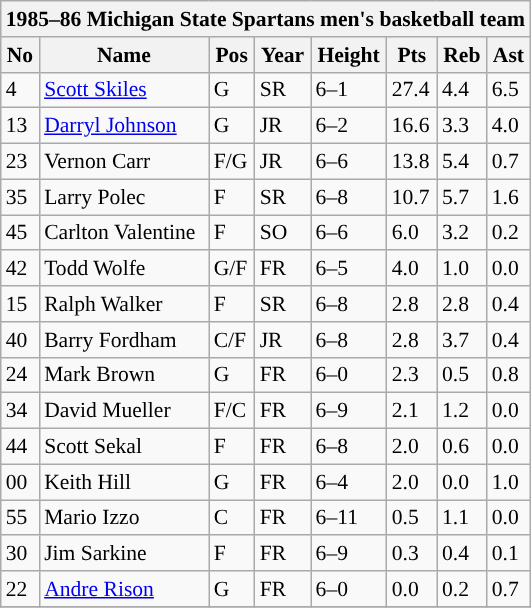<table class="wikitable sortable" style="font-size: 90%" |->
<tr>
<th colspan=9 style=>1985–86 Michigan State Spartans men's basketball team</th>
</tr>
<tr>
<th style="background:#">No</th>
<th style="background:#">Name</th>
<th style="background:#">Pos</th>
<th style="background:#">Year</th>
<th style="background:#">Height</th>
<th style="background:#">Pts</th>
<th style="background:#">Reb</th>
<th style="background:#">Ast</th>
</tr>
<tr>
<td>4</td>
<td><a href='#'>Scott Skiles</a></td>
<td>G</td>
<td>SR</td>
<td>6–1</td>
<td>27.4</td>
<td>4.4</td>
<td>6.5</td>
</tr>
<tr>
<td>13</td>
<td><a href='#'>Darryl Johnson</a></td>
<td>G</td>
<td>JR</td>
<td>6–2</td>
<td>16.6</td>
<td>3.3</td>
<td>4.0</td>
</tr>
<tr>
<td>23</td>
<td>Vernon Carr</td>
<td>F/G</td>
<td>JR</td>
<td>6–6</td>
<td>13.8</td>
<td>5.4</td>
<td>0.7</td>
</tr>
<tr>
<td>35</td>
<td>Larry Polec</td>
<td>F</td>
<td>SR</td>
<td>6–8</td>
<td>10.7</td>
<td>5.7</td>
<td>1.6</td>
</tr>
<tr>
<td>45</td>
<td>Carlton Valentine</td>
<td>F</td>
<td>SO</td>
<td>6–6</td>
<td>6.0</td>
<td>3.2</td>
<td>0.2</td>
</tr>
<tr>
<td>42</td>
<td>Todd Wolfe</td>
<td>G/F</td>
<td>FR</td>
<td>6–5</td>
<td>4.0</td>
<td>1.0</td>
<td>0.0</td>
</tr>
<tr>
<td>15</td>
<td>Ralph Walker</td>
<td>F</td>
<td>SR</td>
<td>6–8</td>
<td>2.8</td>
<td>2.8</td>
<td>0.4</td>
</tr>
<tr>
<td>40</td>
<td>Barry Fordham</td>
<td>C/F</td>
<td>JR</td>
<td>6–8</td>
<td>2.8</td>
<td>3.7</td>
<td>0.4</td>
</tr>
<tr>
<td>24</td>
<td>Mark Brown</td>
<td>G</td>
<td>FR</td>
<td>6–0</td>
<td>2.3</td>
<td>0.5</td>
<td>0.8</td>
</tr>
<tr>
<td>34</td>
<td>David Mueller</td>
<td>F/C</td>
<td>FR</td>
<td>6–9</td>
<td>2.1</td>
<td>1.2</td>
<td>0.0</td>
</tr>
<tr>
<td>44</td>
<td>Scott Sekal</td>
<td>F</td>
<td>FR</td>
<td>6–8</td>
<td>2.0</td>
<td>0.6</td>
<td>0.0</td>
</tr>
<tr>
<td>00</td>
<td>Keith Hill</td>
<td>G</td>
<td>FR</td>
<td>6–4</td>
<td>2.0</td>
<td>0.0</td>
<td>1.0</td>
</tr>
<tr>
<td>55</td>
<td>Mario Izzo</td>
<td>C</td>
<td>FR</td>
<td>6–11</td>
<td>0.5</td>
<td>1.1</td>
<td>0.0</td>
</tr>
<tr>
<td>30</td>
<td>Jim Sarkine</td>
<td>F</td>
<td>FR</td>
<td>6–9</td>
<td>0.3</td>
<td>0.4</td>
<td>0.1</td>
</tr>
<tr>
<td>22</td>
<td><a href='#'>Andre Rison</a></td>
<td>G</td>
<td>FR</td>
<td>6–0</td>
<td>0.0</td>
<td>0.2</td>
<td>0.7</td>
</tr>
<tr>
</tr>
</table>
